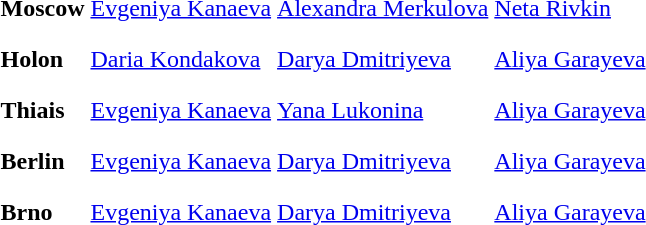<table>
<tr>
<th scope=row style="text-align:left">Moscow</th>
<td style="height:30px;"> <a href='#'>Evgeniya Kanaeva</a></td>
<td style="height:30px;"> <a href='#'>Alexandra Merkulova</a></td>
<td style="height:30px;"> <a href='#'>Neta Rivkin</a></td>
</tr>
<tr>
<th scope=row style="text-align:left">Holon</th>
<td style="height:30px;"> <a href='#'>Daria Kondakova</a></td>
<td style="height:30px;"> <a href='#'>Darya Dmitriyeva</a></td>
<td style="height:30px;"> <a href='#'>Aliya Garayeva</a></td>
</tr>
<tr>
<th scope=row style="text-align:left">Thiais</th>
<td style="height:30px;"> <a href='#'>Evgeniya Kanaeva</a></td>
<td style="height:30px;"> <a href='#'>Yana Lukonina</a></td>
<td style="height:30px;"> <a href='#'>Aliya Garayeva</a></td>
</tr>
<tr>
<th scope=row style="text-align:left">Berlin</th>
<td style="height:30px;"> <a href='#'>Evgeniya Kanaeva</a></td>
<td style="height:30px;"> <a href='#'>Darya Dmitriyeva</a></td>
<td style="height:30px;"> <a href='#'>Aliya Garayeva</a></td>
</tr>
<tr>
<th scope=row style="text-align:left">Brno</th>
<td style="height:30px;"> <a href='#'>Evgeniya Kanaeva</a></td>
<td style="height:30px;"> <a href='#'>Darya Dmitriyeva</a></td>
<td style="height:30px;"> <a href='#'>Aliya Garayeva</a></td>
</tr>
<tr>
</tr>
</table>
